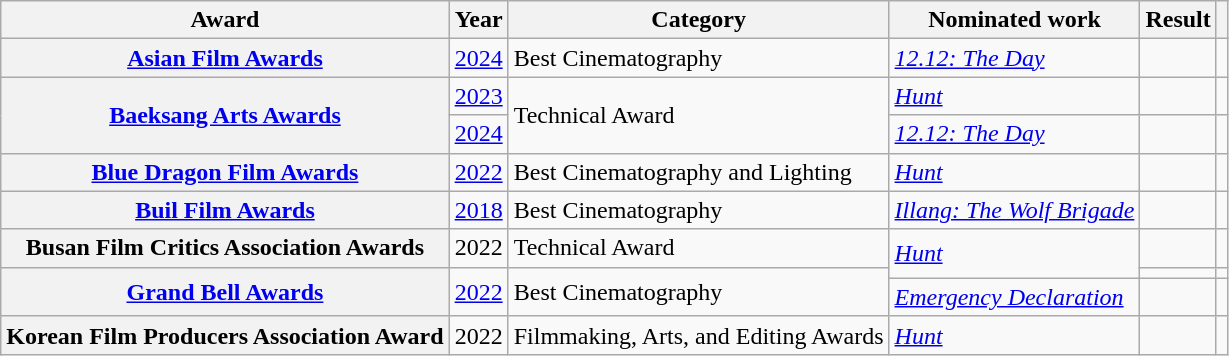<table class="wikitable sortable plainrowheaders">
<tr>
<th scope="col">Award</th>
<th scope="col">Year</th>
<th scope="col">Category</th>
<th scope="col">Nominated work</th>
<th scope="col">Result</th>
<th scope="col" class="unsortable"></th>
</tr>
<tr>
<th scope="row"><a href='#'>Asian Film Awards</a></th>
<td style="text-align:center;"><a href='#'>2024</a></td>
<td>Best Cinematography</td>
<td><em><a href='#'>12.12: The Day</a></em></td>
<td></td>
<td style="text-align:center;"></td>
</tr>
<tr>
<th scope="row" rowspan="2"><a href='#'>Baeksang Arts Awards</a></th>
<td style="text-align:center;"><a href='#'>2023</a></td>
<td rowspan="2">Technical Award</td>
<td><em><a href='#'>Hunt</a></em></td>
<td></td>
<td></td>
</tr>
<tr>
<td style="text-align:center;"><a href='#'>2024</a></td>
<td><em><a href='#'>12.12: The Day</a></em></td>
<td></td>
<td></td>
</tr>
<tr>
<th scope="row"><a href='#'>Blue Dragon Film Awards</a></th>
<td style="text-align:center;"><a href='#'>2022</a></td>
<td>Best Cinematography and Lighting</td>
<td><em><a href='#'>Hunt</a></em></td>
<td></td>
<td></td>
</tr>
<tr>
<th scope="row"><a href='#'>Buil Film Awards</a></th>
<td style="text-align:center;"><a href='#'>2018</a></td>
<td>Best Cinematography</td>
<td><em><a href='#'>Illang: The Wolf Brigade</a></em></td>
<td></td>
<td></td>
</tr>
<tr>
<th scope="row">Busan Film Critics Association Awards</th>
<td style="text-align:center;">2022</td>
<td>Technical Award</td>
<td rowspan="2"><em><a href='#'>Hunt</a></em></td>
<td></td>
<td></td>
</tr>
<tr>
<th scope="row" rowspan="2"><a href='#'>Grand Bell Awards</a></th>
<td style="text-align:center;" rowspan="2"><a href='#'>2022</a></td>
<td rowspan="2">Best Cinematography</td>
<td></td>
<td style="text-align: center;"></td>
</tr>
<tr>
<td><em><a href='#'>Emergency Declaration</a></em></td>
<td></td>
<td></td>
</tr>
<tr>
<th scope="row">Korean Film Producers Association Award</th>
<td style="text-align:center;">2022</td>
<td>Filmmaking, Arts, and Editing Awards</td>
<td><em><a href='#'>Hunt</a></em></td>
<td></td>
<td style="text-align:center"></td>
</tr>
</table>
